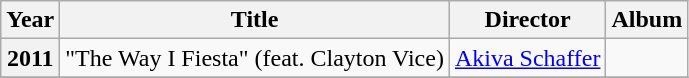<table class="wikitable plainrowheaders sortable">
<tr>
<th>Year</th>
<th>Title</th>
<th>Director</th>
<th>Album</th>
</tr>
<tr>
<th scope="row">2011</th>
<td>"The Way I Fiesta" (feat. Clayton Vice)</td>
<td><a href='#'>Akiva Schaffer</a></td>
<td></td>
</tr>
<tr>
</tr>
</table>
